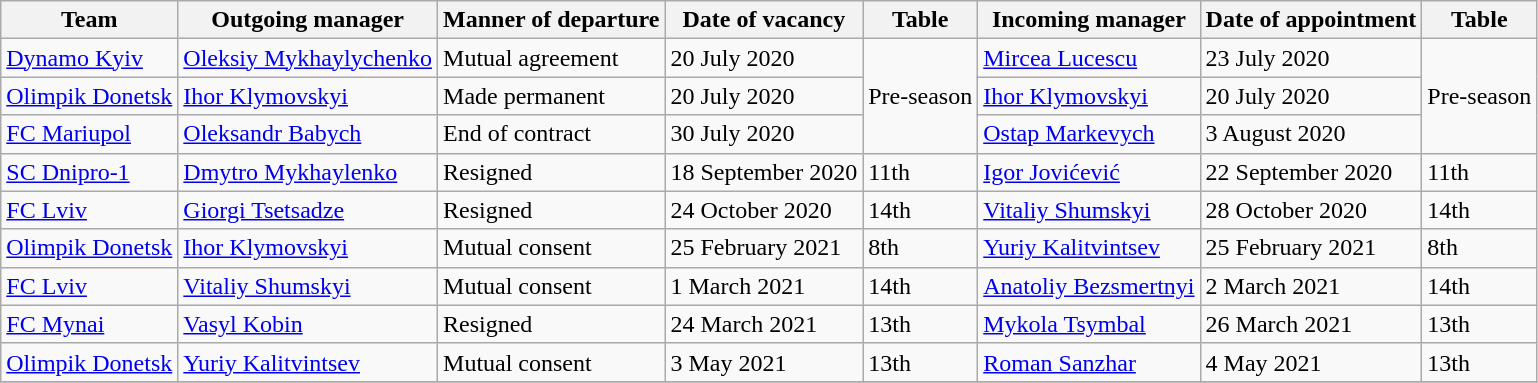<table class="wikitable sortable">
<tr>
<th>Team</th>
<th>Outgoing manager</th>
<th>Manner of departure</th>
<th>Date of vacancy</th>
<th>Table</th>
<th>Incoming manager</th>
<th>Date of appointment</th>
<th>Table</th>
</tr>
<tr>
<td><a href='#'>Dynamo Kyiv</a></td>
<td> <a href='#'>Oleksiy Mykhaylychenko</a></td>
<td>Mutual agreement</td>
<td>20 July 2020</td>
<td rowspan=3>Pre-season</td>
<td> <a href='#'>Mircea Lucescu</a></td>
<td>23 July 2020</td>
<td rowspan=3>Pre-season</td>
</tr>
<tr>
<td><a href='#'>Olimpik Donetsk</a></td>
<td> <a href='#'>Ihor Klymovskyi</a> </td>
<td>Made permanent</td>
<td>20 July 2020</td>
<td> <a href='#'>Ihor Klymovskyi</a></td>
<td>20 July 2020</td>
</tr>
<tr>
<td><a href='#'>FC Mariupol</a></td>
<td> <a href='#'>Oleksandr Babych</a></td>
<td>End of contract</td>
<td>30 July 2020</td>
<td> <a href='#'>Ostap Markevych</a></td>
<td>3 August 2020</td>
</tr>
<tr>
<td><a href='#'>SC Dnipro-1</a></td>
<td> <a href='#'>Dmytro Mykhaylenko</a></td>
<td>Resigned</td>
<td>18 September 2020</td>
<td>11th</td>
<td> <a href='#'>Igor Jovićević</a></td>
<td>22 September 2020</td>
<td>11th</td>
</tr>
<tr>
<td><a href='#'>FC Lviv</a></td>
<td> <a href='#'>Giorgi Tsetsadze</a></td>
<td>Resigned</td>
<td>24 October 2020</td>
<td>14th</td>
<td> <a href='#'>Vitaliy Shumskyi</a> </td>
<td>28 October 2020</td>
<td>14th</td>
</tr>
<tr>
<td><a href='#'>Olimpik Donetsk</a></td>
<td> <a href='#'>Ihor Klymovskyi</a></td>
<td>Mutual consent</td>
<td>25 February 2021</td>
<td>8th</td>
<td> <a href='#'>Yuriy Kalitvintsev</a></td>
<td>25 February 2021</td>
<td>8th</td>
</tr>
<tr>
<td><a href='#'>FC Lviv</a></td>
<td> <a href='#'>Vitaliy Shumskyi</a> </td>
<td>Mutual consent</td>
<td>1 March 2021</td>
<td>14th</td>
<td> <a href='#'>Anatoliy Bezsmertnyi</a></td>
<td>2 March 2021</td>
<td>14th</td>
</tr>
<tr>
<td><a href='#'>FC Mynai</a></td>
<td> <a href='#'>Vasyl Kobin</a></td>
<td>Resigned</td>
<td>24 March 2021</td>
<td>13th</td>
<td> <a href='#'>Mykola Tsymbal</a></td>
<td>26 March 2021</td>
<td>13th</td>
</tr>
<tr>
<td><a href='#'>Olimpik Donetsk</a></td>
<td> <a href='#'>Yuriy Kalitvintsev</a></td>
<td>Mutual consent</td>
<td>3 May 2021</td>
<td>13th</td>
<td> <a href='#'>Roman Sanzhar</a></td>
<td>4 May 2021</td>
<td>13th</td>
</tr>
<tr>
</tr>
</table>
